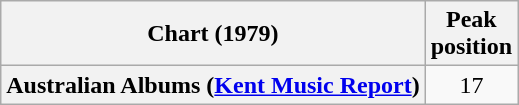<table class="wikitable sortable plainrowheaders">
<tr>
<th scope="col">Chart (1979)</th>
<th scope="col">Peak<br>position</th>
</tr>
<tr>
<th scope="row">Australian Albums (<a href='#'>Kent Music Report</a>)</th>
<td style="text-align:center;">17</td>
</tr>
</table>
